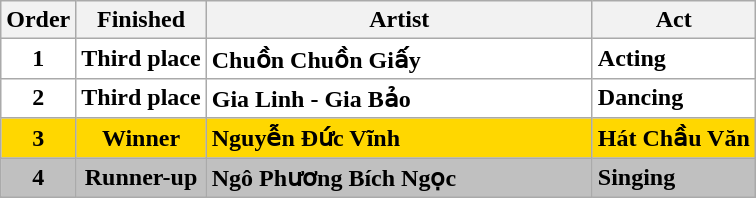<table class="wikitable sortable">
<tr>
<th>Order</th>
<th>Finished</th>
<th width=250>Artist</th>
<th>Act</th>
</tr>
<tr>
<td align=center bgcolor=white><strong>1</strong></td>
<td align=center bgcolor=white><strong>Third place</strong></td>
<td bgcolor=white><strong>Chuồn Chuồn Giấy</strong></td>
<td bgcolor=white><strong>Acting</strong></td>
</tr>
<tr>
<td align=center bgcolor=white><strong>2</strong></td>
<td align=center bgcolor=white><strong>Third place</strong></td>
<td bgcolor=white><strong>Gia Linh - Gia Bảo</strong></td>
<td bgcolor=white><strong>Dancing</strong></td>
</tr>
<tr>
<td align=center bgcolor=gold><strong>3</strong></td>
<td align=center bgcolor=gold><strong>Winner</strong></td>
<td bgcolor=gold><strong>Nguyễn Đức Vĩnh</strong></td>
<td bgcolor=gold><strong>Hát Chầu Văn</strong></td>
</tr>
<tr>
<td align=center bgcolor=silver><strong>4</strong></td>
<td align=center bgcolor=silver><strong>Runner-up</strong></td>
<td bgcolor=silver><strong>Ngô Phương Bích Ngọc</strong></td>
<td bgcolor=silver><strong>Singing</strong></td>
</tr>
<tr>
</tr>
</table>
